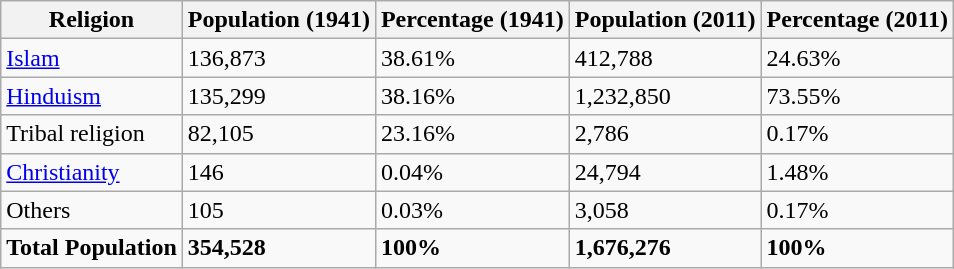<table class="wikitable sortable">
<tr>
<th>Religion</th>
<th>Population (1941)</th>
<th>Percentage (1941)</th>
<th>Population (2011)</th>
<th>Percentage (2011)</th>
</tr>
<tr>
<td><a href='#'>Islam</a> </td>
<td>136,873</td>
<td>38.61%</td>
<td>412,788</td>
<td>24.63%</td>
</tr>
<tr>
<td><a href='#'>Hinduism</a> </td>
<td>135,299</td>
<td>38.16%</td>
<td>1,232,850</td>
<td>73.55%</td>
</tr>
<tr>
<td>Tribal religion</td>
<td>82,105</td>
<td>23.16%</td>
<td>2,786</td>
<td>0.17%</td>
</tr>
<tr>
<td><a href='#'>Christianity</a> </td>
<td>146</td>
<td>0.04%</td>
<td>24,794</td>
<td>1.48%</td>
</tr>
<tr>
<td>Others</td>
<td>105</td>
<td>0.03%</td>
<td>3,058</td>
<td>0.17%</td>
</tr>
<tr>
<td><strong>Total Population</strong></td>
<td><strong>354,528</strong></td>
<td><strong>100%</strong></td>
<td><strong>1,676,276</strong></td>
<td><strong>100%</strong></td>
</tr>
</table>
